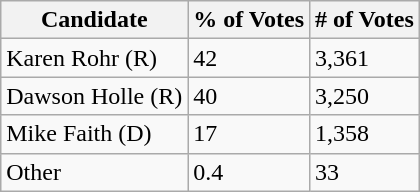<table class="wikitable">
<tr>
<th>Candidate</th>
<th>% of Votes</th>
<th># of Votes</th>
</tr>
<tr>
<td>Karen Rohr (R)</td>
<td>42</td>
<td>3,361</td>
</tr>
<tr>
<td>Dawson Holle (R)</td>
<td>40</td>
<td>3,250</td>
</tr>
<tr>
<td>Mike Faith (D)</td>
<td>17</td>
<td>1,358</td>
</tr>
<tr>
<td>Other</td>
<td>0.4</td>
<td>33</td>
</tr>
</table>
